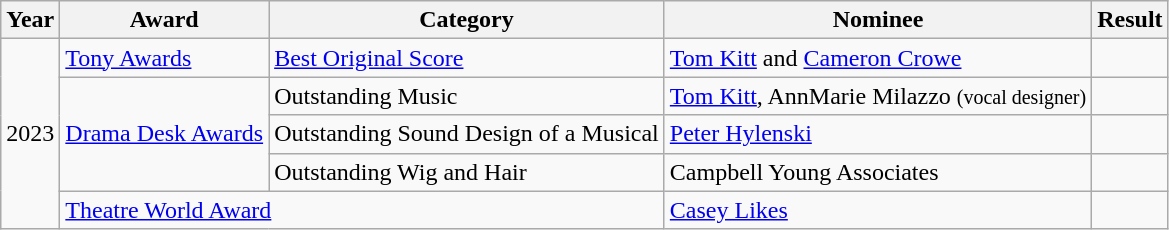<table class="wikitable">
<tr>
<th>Year</th>
<th>Award</th>
<th>Category</th>
<th>Nominee</th>
<th>Result</th>
</tr>
<tr>
<td rowspan="5">2023</td>
<td><a href='#'>Tony Awards</a></td>
<td><a href='#'>Best Original Score</a></td>
<td><a href='#'>Tom Kitt</a> and <a href='#'>Cameron Crowe</a></td>
<td></td>
</tr>
<tr>
<td rowspan="3"><a href='#'>Drama Desk Awards</a></td>
<td>Outstanding Music</td>
<td><a href='#'>Tom Kitt</a>, AnnMarie Milazzo <small>(vocal designer)</small></td>
<td></td>
</tr>
<tr>
<td>Outstanding Sound Design of a Musical</td>
<td><a href='#'>Peter Hylenski</a></td>
<td></td>
</tr>
<tr>
<td>Outstanding Wig and Hair</td>
<td>Campbell Young Associates</td>
<td></td>
</tr>
<tr>
<td colspan="2"><a href='#'>Theatre World Award</a></td>
<td><a href='#'>Casey Likes</a></td>
<td></td>
</tr>
</table>
